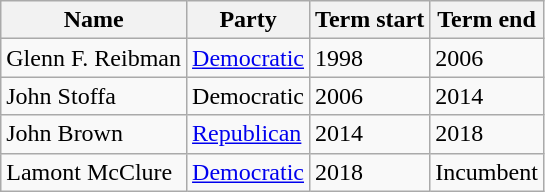<table class="wikitable">
<tr>
<th>Name</th>
<th>Party</th>
<th>Term start</th>
<th>Term end</th>
</tr>
<tr>
<td>Glenn F. Reibman</td>
<td><a href='#'>Democratic</a></td>
<td>1998</td>
<td>2006</td>
</tr>
<tr>
<td>John Stoffa</td>
<td>Democratic</td>
<td>2006</td>
<td>2014</td>
</tr>
<tr>
<td>John Brown</td>
<td><a href='#'>Republican</a></td>
<td>2014</td>
<td>2018</td>
</tr>
<tr>
<td>Lamont McClure</td>
<td><a href='#'>Democratic</a></td>
<td>2018</td>
<td>Incumbent</td>
</tr>
</table>
